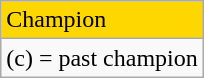<table class="wikitable">
<tr style="background:gold">
<td>Champion</td>
</tr>
<tr>
<td>(c) = past champion</td>
</tr>
</table>
